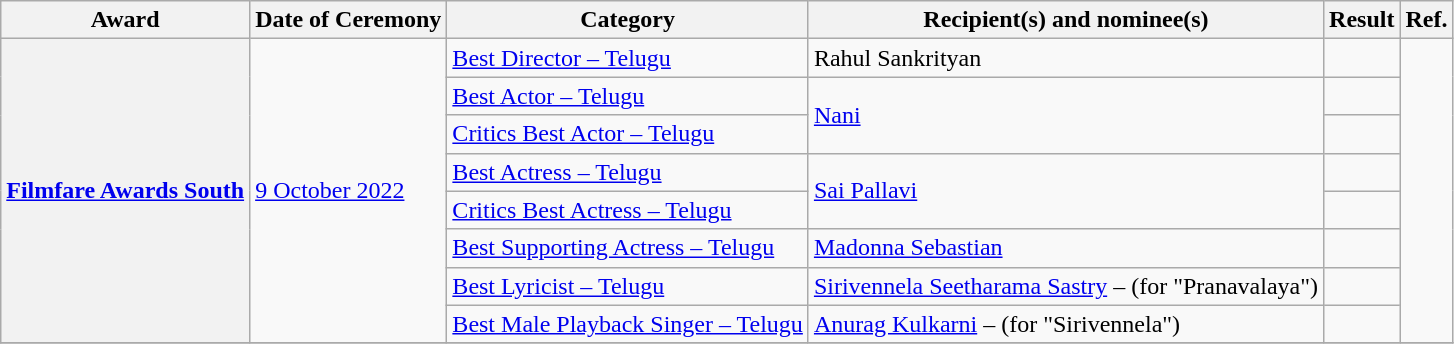<table class="wikitable sortable">
<tr>
<th>Award</th>
<th>Date of Ceremony</th>
<th>Category</th>
<th>Recipient(s) and nominee(s)</th>
<th>Result</th>
<th>Ref.</th>
</tr>
<tr>
<th rowspan="8" scope="row"><a href='#'>Filmfare Awards South</a></th>
<td rowspan="8"><a href='#'>9 October 2022</a></td>
<td><a href='#'>Best Director – Telugu</a></td>
<td>Rahul Sankrityan</td>
<td></td>
<td rowspan="8"></td>
</tr>
<tr>
<td><a href='#'>Best Actor – Telugu</a></td>
<td rowspan="2"><a href='#'>Nani</a></td>
<td></td>
</tr>
<tr>
<td><a href='#'>Critics Best Actor – Telugu</a></td>
<td></td>
</tr>
<tr>
<td><a href='#'>Best Actress – Telugu</a></td>
<td rowspan="2"><a href='#'>Sai Pallavi</a></td>
<td></td>
</tr>
<tr>
<td><a href='#'>Critics Best Actress – Telugu</a></td>
<td></td>
</tr>
<tr>
<td><a href='#'>Best Supporting Actress – Telugu</a></td>
<td><a href='#'>Madonna Sebastian</a></td>
<td></td>
</tr>
<tr>
<td><a href='#'>Best Lyricist – Telugu</a></td>
<td><a href='#'>Sirivennela Seetharama Sastry</a> – (for "Pranavalaya")</td>
<td></td>
</tr>
<tr>
<td><a href='#'>Best Male Playback Singer – Telugu</a></td>
<td><a href='#'>Anurag Kulkarni</a> – (for "Sirivennela")</td>
<td></td>
</tr>
<tr>
</tr>
</table>
